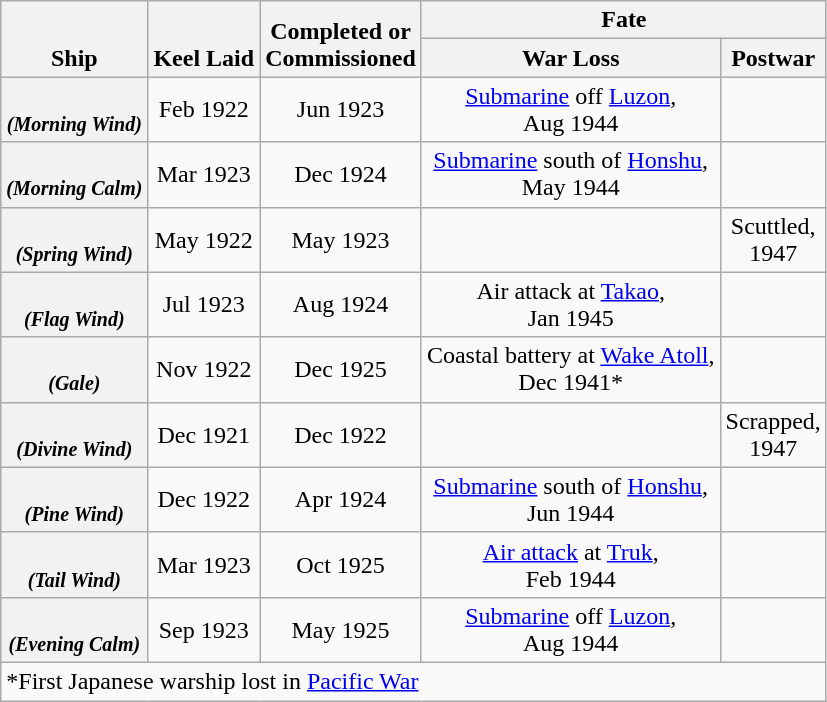<table class="wikitable plainrowheaders" style="text-align: center">
<tr valign="bottom">
<th scope="col" rowspan=2>Ship</th>
<th scope="col" rowspan=2>Keel Laid</th>
<th scope="col" rowspan=2>Completed or<br>Commissioned</th>
<th scope="row" colspan=3  style="text-align: center"><strong>Fate</strong></th>
</tr>
<tr>
<th scope="col">War Loss</th>
<th scope="col">Postwar</th>
</tr>
<tr>
<th><br><small><em>(Morning Wind)</em></small></th>
<td>Feb 1922</td>
<td>Jun 1923</td>
<td><a href='#'>Submarine</a> off <a href='#'>Luzon</a>,<br>Aug 1944</td>
<td></td>
</tr>
<tr>
<th><br><small><em>(Morning Calm)</em></small></th>
<td>Mar 1923</td>
<td>Dec 1924</td>
<td><a href='#'>Submarine</a> south of <a href='#'>Honshu</a>,<br>May 1944</td>
<td></td>
</tr>
<tr>
<th><br><small><em>(Spring Wind)</em></small></th>
<td>May 1922</td>
<td>May 1923</td>
<td></td>
<td>Scuttled,<br>1947</td>
</tr>
<tr>
<th><br><small><em>(Flag Wind)</em></small></th>
<td>Jul 1923</td>
<td>Aug 1924</td>
<td>Air attack at <a href='#'>Takao</a>,<br>Jan 1945</td>
<td></td>
</tr>
<tr>
<th><br><small><em>(Gale)</em></small></th>
<td>Nov 1922</td>
<td>Dec 1925</td>
<td>Coastal battery at <a href='#'>Wake Atoll</a>,<br>Dec 1941*</td>
<td></td>
</tr>
<tr>
<th><br><small><em>(Divine Wind)</em></small></th>
<td>Dec 1921</td>
<td>Dec 1922</td>
<td></td>
<td>Scrapped,<br>1947</td>
</tr>
<tr>
<th><br><small><em>(Pine Wind)</em></small></th>
<td>Dec 1922</td>
<td>Apr 1924</td>
<td><a href='#'>Submarine</a> south of <a href='#'>Honshu</a>,<br>Jun 1944</td>
<td></td>
</tr>
<tr>
<th><br><small><em>(Tail Wind)</em></small></th>
<td>Mar 1923</td>
<td>Oct 1925</td>
<td><a href='#'>Air attack</a> at <a href='#'>Truk</a>,<br>Feb 1944</td>
<td></td>
</tr>
<tr>
<th><br><small><em>(Evening Calm)</em></small></th>
<td>Sep 1923</td>
<td>May 1925</td>
<td><a href='#'>Submarine</a> off <a href='#'>Luzon</a>,<br>Aug 1944</td>
</tr>
<tr>
<td colspan=11 style="text-align: left">*First Japanese warship lost in <a href='#'>Pacific War</a></td>
</tr>
</table>
